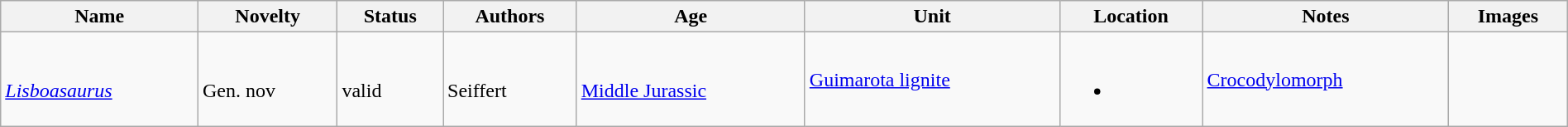<table class="wikitable sortable" align="center" width="100%">
<tr>
<th>Name</th>
<th>Novelty</th>
<th>Status</th>
<th>Authors</th>
<th>Age</th>
<th>Unit</th>
<th>Location</th>
<th>Notes</th>
<th>Images</th>
</tr>
<tr>
<td><br><em><a href='#'>Lisboasaurus</a></em></td>
<td><br>Gen. nov</td>
<td><br>valid</td>
<td><br>Seiffert</td>
<td><br><a href='#'>Middle Jurassic</a></td>
<td><a href='#'>Guimarota lignite</a></td>
<td><br><ul><li></li></ul></td>
<td><a href='#'>Crocodylomorph</a></td>
<td></td>
</tr>
</table>
